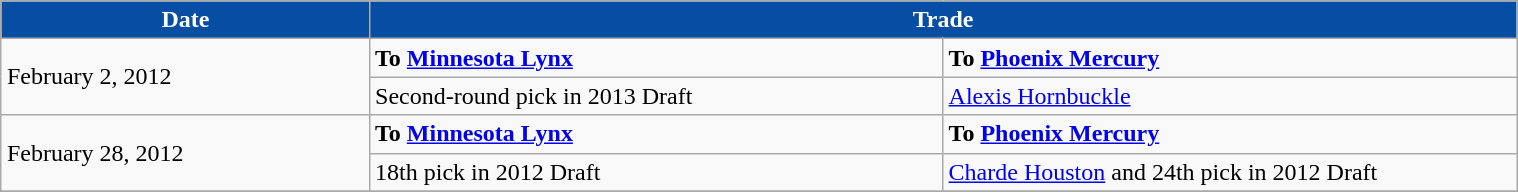<table class="wikitable" style="width:80%; margin:1em auto;">
<tr>
<th style="background:#054EA4;color:white; width=125">Date</th>
<th style="background:#054EA4;color:white;" colspan=2>Trade</th>
</tr>
<tr>
<td rowspan=2>February 2, 2012</td>
<td width=375><strong>To <a href='#'>Minnesota Lynx</a></strong></td>
<td width=375><strong>To <a href='#'>Phoenix Mercury</a></strong></td>
</tr>
<tr>
<td>Second-round pick in 2013 Draft</td>
<td><a href='#'>Alexis Hornbuckle</a></td>
</tr>
<tr>
<td rowspan=2>February 28, 2012</td>
<td width=375><strong>To <a href='#'>Minnesota Lynx</a></strong></td>
<td width=375><strong>To <a href='#'>Phoenix Mercury</a></strong></td>
</tr>
<tr>
<td>18th pick in 2012 Draft</td>
<td><a href='#'>Charde Houston</a> and 24th pick in 2012 Draft</td>
</tr>
<tr>
</tr>
</table>
